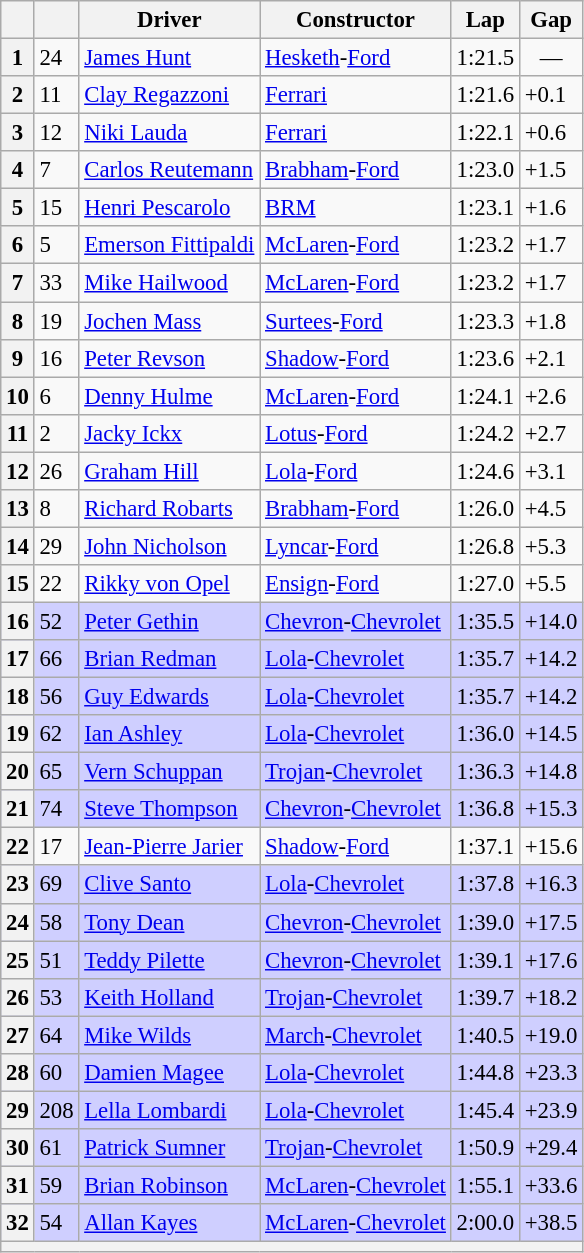<table class="wikitable" style="font-size: 95%">
<tr>
<th></th>
<th></th>
<th>Driver</th>
<th>Constructor</th>
<th>Lap</th>
<th>Gap</th>
</tr>
<tr>
<th>1</th>
<td>24</td>
<td> <a href='#'>James Hunt</a></td>
<td><a href='#'>Hesketh</a>-<a href='#'>Ford</a></td>
<td>1:21.5</td>
<td align="center">—</td>
</tr>
<tr>
<th>2</th>
<td>11</td>
<td> <a href='#'>Clay Regazzoni</a></td>
<td><a href='#'>Ferrari</a></td>
<td>1:21.6</td>
<td>+0.1</td>
</tr>
<tr>
<th>3</th>
<td>12</td>
<td> <a href='#'>Niki Lauda</a></td>
<td><a href='#'>Ferrari</a></td>
<td>1:22.1</td>
<td>+0.6</td>
</tr>
<tr>
<th>4</th>
<td>7</td>
<td> <a href='#'>Carlos Reutemann</a></td>
<td><a href='#'>Brabham</a>-<a href='#'>Ford</a></td>
<td>1:23.0</td>
<td>+1.5</td>
</tr>
<tr>
<th>5</th>
<td>15</td>
<td> <a href='#'>Henri Pescarolo</a></td>
<td><a href='#'>BRM</a></td>
<td>1:23.1</td>
<td>+1.6</td>
</tr>
<tr>
<th>6</th>
<td>5</td>
<td> <a href='#'>Emerson Fittipaldi</a></td>
<td><a href='#'>McLaren</a>-<a href='#'>Ford</a></td>
<td>1:23.2</td>
<td>+1.7</td>
</tr>
<tr>
<th>7</th>
<td>33</td>
<td> <a href='#'>Mike Hailwood</a></td>
<td><a href='#'>McLaren</a>-<a href='#'>Ford</a></td>
<td>1:23.2</td>
<td>+1.7</td>
</tr>
<tr>
<th>8</th>
<td>19</td>
<td> <a href='#'>Jochen Mass</a></td>
<td><a href='#'>Surtees</a>-<a href='#'>Ford</a></td>
<td>1:23.3</td>
<td>+1.8</td>
</tr>
<tr>
<th>9</th>
<td>16</td>
<td> <a href='#'>Peter Revson</a></td>
<td><a href='#'>Shadow</a>-<a href='#'>Ford</a></td>
<td>1:23.6</td>
<td>+2.1</td>
</tr>
<tr>
<th>10</th>
<td>6</td>
<td> <a href='#'>Denny Hulme</a></td>
<td><a href='#'>McLaren</a>-<a href='#'>Ford</a></td>
<td>1:24.1</td>
<td>+2.6</td>
</tr>
<tr>
<th>11</th>
<td>2</td>
<td> <a href='#'>Jacky Ickx</a></td>
<td><a href='#'>Lotus</a>-<a href='#'>Ford</a></td>
<td>1:24.2</td>
<td>+2.7</td>
</tr>
<tr>
<th>12</th>
<td>26</td>
<td> <a href='#'>Graham Hill</a></td>
<td><a href='#'>Lola</a>-<a href='#'>Ford</a></td>
<td>1:24.6</td>
<td>+3.1</td>
</tr>
<tr>
<th>13</th>
<td>8</td>
<td> <a href='#'>Richard Robarts</a></td>
<td><a href='#'>Brabham</a>-<a href='#'>Ford</a></td>
<td>1:26.0</td>
<td>+4.5</td>
</tr>
<tr>
<th>14</th>
<td>29</td>
<td> <a href='#'>John Nicholson</a></td>
<td><a href='#'>Lyncar</a>-<a href='#'>Ford</a></td>
<td>1:26.8</td>
<td>+5.3</td>
</tr>
<tr>
<th>15</th>
<td>22</td>
<td> <a href='#'>Rikky von Opel</a></td>
<td><a href='#'>Ensign</a>-<a href='#'>Ford</a></td>
<td>1:27.0</td>
<td>+5.5</td>
</tr>
<tr style="background-color: #CFCFFF">
<th>16</th>
<td>52</td>
<td> <a href='#'>Peter Gethin</a></td>
<td><a href='#'>Chevron</a>-<a href='#'>Chevrolet</a></td>
<td>1:35.5</td>
<td>+14.0</td>
</tr>
<tr style="background-color: #CFCFFF">
<th>17</th>
<td>66</td>
<td> <a href='#'>Brian Redman</a></td>
<td><a href='#'>Lola</a>-<a href='#'>Chevrolet</a></td>
<td>1:35.7</td>
<td>+14.2</td>
</tr>
<tr style="background-color: #CFCFFF">
<th>18</th>
<td>56</td>
<td> <a href='#'>Guy Edwards</a></td>
<td><a href='#'>Lola</a>-<a href='#'>Chevrolet</a></td>
<td>1:35.7</td>
<td>+14.2</td>
</tr>
<tr style="background-color: #CFCFFF">
<th>19</th>
<td>62</td>
<td> <a href='#'>Ian Ashley</a></td>
<td><a href='#'>Lola</a>-<a href='#'>Chevrolet</a></td>
<td>1:36.0</td>
<td>+14.5</td>
</tr>
<tr style="background-color: #CFCFFF">
<th>20</th>
<td>65</td>
<td> <a href='#'>Vern Schuppan</a></td>
<td><a href='#'>Trojan</a>-<a href='#'>Chevrolet</a></td>
<td>1:36.3</td>
<td>+14.8</td>
</tr>
<tr style="background-color: #CFCFFF">
<th>21</th>
<td>74</td>
<td> <a href='#'>Steve Thompson</a></td>
<td><a href='#'>Chevron</a>-<a href='#'>Chevrolet</a></td>
<td>1:36.8</td>
<td>+15.3</td>
</tr>
<tr>
<th>22</th>
<td>17</td>
<td> <a href='#'>Jean-Pierre Jarier</a></td>
<td><a href='#'>Shadow</a>-<a href='#'>Ford</a></td>
<td>1:37.1</td>
<td>+15.6</td>
</tr>
<tr style="background-color: #CFCFFF">
<th>23</th>
<td>69</td>
<td> <a href='#'>Clive Santo</a></td>
<td><a href='#'>Lola</a>-<a href='#'>Chevrolet</a></td>
<td>1:37.8</td>
<td>+16.3</td>
</tr>
<tr style="background-color: #CFCFFF">
<th>24</th>
<td>58</td>
<td> <a href='#'>Tony Dean</a></td>
<td><a href='#'>Chevron</a>-<a href='#'>Chevrolet</a></td>
<td>1:39.0</td>
<td>+17.5</td>
</tr>
<tr style="background-color: #CFCFFF">
<th>25</th>
<td>51</td>
<td> <a href='#'>Teddy Pilette</a></td>
<td><a href='#'>Chevron</a>-<a href='#'>Chevrolet</a></td>
<td>1:39.1</td>
<td>+17.6</td>
</tr>
<tr style="background-color: #CFCFFF">
<th>26</th>
<td>53</td>
<td> <a href='#'>Keith Holland</a></td>
<td><a href='#'>Trojan</a>-<a href='#'>Chevrolet</a></td>
<td>1:39.7</td>
<td>+18.2</td>
</tr>
<tr style="background-color: #CFCFFF">
<th>27</th>
<td>64</td>
<td> <a href='#'>Mike Wilds</a></td>
<td><a href='#'>March</a>-<a href='#'>Chevrolet</a></td>
<td>1:40.5</td>
<td>+19.0</td>
</tr>
<tr style="background-color: #CFCFFF">
<th>28</th>
<td>60</td>
<td> <a href='#'>Damien Magee</a></td>
<td><a href='#'>Lola</a>-<a href='#'>Chevrolet</a></td>
<td>1:44.8</td>
<td>+23.3</td>
</tr>
<tr style="background-color: #CFCFFF">
<th>29</th>
<td>208</td>
<td> <a href='#'>Lella Lombardi</a></td>
<td><a href='#'>Lola</a>-<a href='#'>Chevrolet</a></td>
<td>1:45.4</td>
<td>+23.9</td>
</tr>
<tr style="background-color: #CFCFFF">
<th>30</th>
<td>61</td>
<td> <a href='#'>Patrick Sumner</a></td>
<td><a href='#'>Trojan</a>-<a href='#'>Chevrolet</a></td>
<td>1:50.9</td>
<td>+29.4</td>
</tr>
<tr style="background-color: #CFCFFF">
<th>31</th>
<td>59</td>
<td> <a href='#'>Brian Robinson</a></td>
<td><a href='#'>McLaren</a>-<a href='#'>Chevrolet</a></td>
<td>1:55.1</td>
<td>+33.6</td>
</tr>
<tr style="background-color: #CFCFFF">
<th>32</th>
<td>54</td>
<td> <a href='#'>Allan Kayes</a></td>
<td><a href='#'>McLaren</a>-<a href='#'>Chevrolet</a></td>
<td>2:00.0</td>
<td>+38.5</td>
</tr>
<tr>
<th colspan="6"></th>
</tr>
</table>
